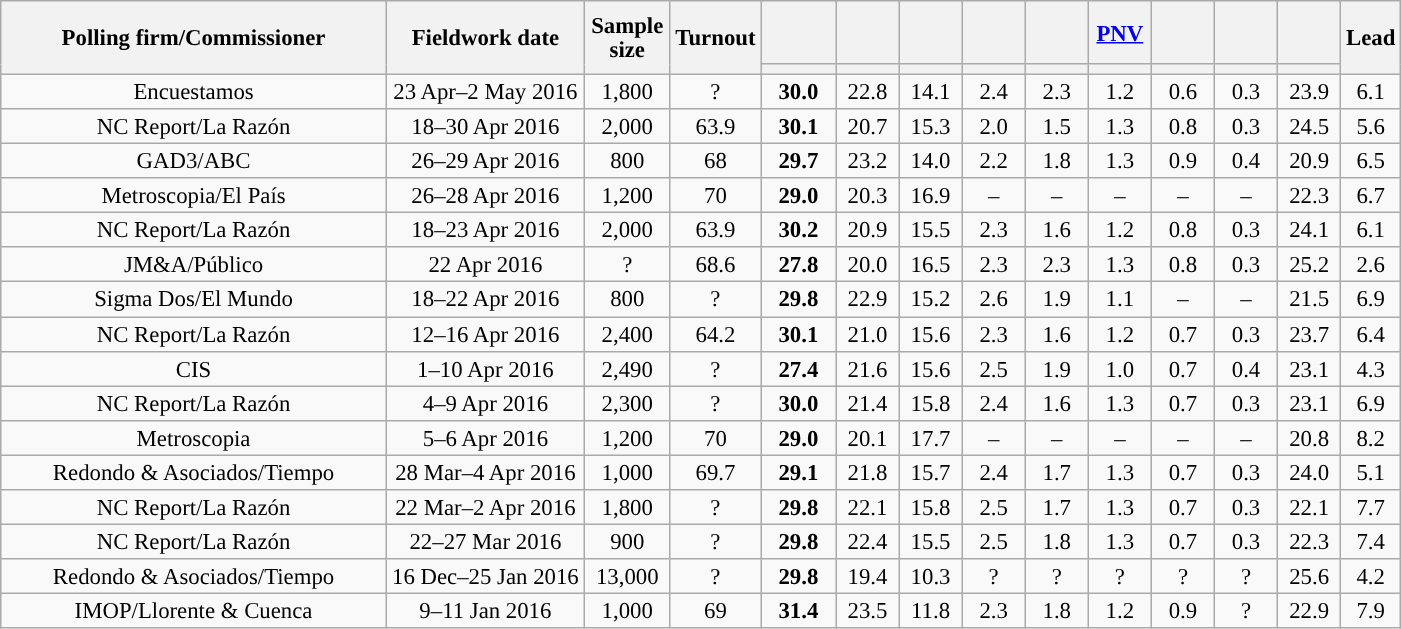<table class="wikitable collapsible collapsed" style="text-align:center; font-size:95%; line-height:16px;">
<tr style="height:42px;">
<th style="width:250px;" rowspan="2">Polling firm/Commissioner</th>
<th style="width:125px;" rowspan="2">Fieldwork date</th>
<th style="width:50px;" rowspan="2">Sample size</th>
<th style="width:45px;" rowspan="2">Turnout</th>
<th style="width:43px;"></th>
<th style="width:35px;"></th>
<th style="width:35px;"></th>
<th style="width:35px;"></th>
<th style="width:35px;"> </th>
<th style="width:35px;"><a href='#'>PNV</a></th>
<th style="width:35px;"></th>
<th style="width:35px;"></th>
<th style="width:35px;"></th>
<th style="width:30px;" rowspan="2">Lead</th>
</tr>
<tr>
<th style="color:inherit;background:"></th>
<th style="color:inherit;background:"></th>
<th style="color:inherit;background:"></th>
<th style="color:inherit;background:"></th>
<th style="color:inherit;background:"></th>
<th style="color:inherit;background:"></th>
<th style="color:inherit;background:"></th>
<th style="color:inherit;background:"></th>
<th style="color:inherit;background:"></th>
</tr>
<tr>
<td>Encuestamos</td>
<td>23 Apr–2 May 2016</td>
<td>1,800</td>
<td>?</td>
<td><strong>30.0</strong><br></td>
<td>22.8<br></td>
<td>14.1<br></td>
<td>2.4<br></td>
<td>2.3<br></td>
<td>1.2<br></td>
<td>0.6<br></td>
<td>0.3<br></td>
<td>23.9<br></td>
<td style="background:">6.1</td>
</tr>
<tr>
<td>NC Report/La Razón</td>
<td>18–30 Apr 2016</td>
<td>2,000</td>
<td>63.9</td>
<td><strong>30.1</strong><br></td>
<td>20.7<br></td>
<td>15.3<br></td>
<td>2.0<br></td>
<td>1.5<br></td>
<td>1.3<br></td>
<td>0.8<br></td>
<td>0.3<br></td>
<td>24.5<br></td>
<td style="background:">5.6</td>
</tr>
<tr>
<td>GAD3/ABC</td>
<td>26–29 Apr 2016</td>
<td>800</td>
<td>68</td>
<td><strong>29.7</strong><br></td>
<td>23.2<br></td>
<td>14.0<br></td>
<td>2.2<br></td>
<td>1.8<br></td>
<td>1.3<br></td>
<td>0.9<br></td>
<td>0.4<br></td>
<td>20.9<br></td>
<td style="background:">6.5</td>
</tr>
<tr>
<td>Metroscopia/El País</td>
<td>26–28 Apr 2016</td>
<td>1,200</td>
<td>70</td>
<td><strong>29.0</strong></td>
<td>20.3</td>
<td>16.9</td>
<td>–</td>
<td>–</td>
<td>–</td>
<td>–</td>
<td>–</td>
<td>22.3</td>
<td style="background:">6.7</td>
</tr>
<tr>
<td>NC Report/La Razón</td>
<td>18–23 Apr 2016</td>
<td>2,000</td>
<td>63.9</td>
<td><strong>30.2</strong><br></td>
<td>20.9<br></td>
<td>15.5<br></td>
<td>2.3<br></td>
<td>1.6<br></td>
<td>1.2<br></td>
<td>0.8<br></td>
<td>0.3<br></td>
<td>24.1<br></td>
<td style="background:">6.1</td>
</tr>
<tr>
<td>JM&A/Público</td>
<td>22 Apr 2016</td>
<td>?</td>
<td>68.6</td>
<td><strong>27.8</strong><br></td>
<td>20.0<br></td>
<td>16.5<br></td>
<td>2.3<br></td>
<td>2.3<br></td>
<td>1.3<br></td>
<td>0.8<br></td>
<td>0.3<br></td>
<td>25.2<br></td>
<td style="background:">2.6</td>
</tr>
<tr>
<td>Sigma Dos/El Mundo</td>
<td>18–22 Apr 2016</td>
<td>800</td>
<td>?</td>
<td><strong>29.8</strong><br></td>
<td>22.9<br></td>
<td>15.2<br></td>
<td>2.6<br></td>
<td>1.9<br></td>
<td>1.1<br></td>
<td>–</td>
<td>–</td>
<td>21.5<br></td>
<td style="background:">6.9</td>
</tr>
<tr>
<td>NC Report/La Razón</td>
<td>12–16 Apr 2016</td>
<td>2,400</td>
<td>64.2</td>
<td><strong>30.1</strong><br></td>
<td>21.0<br></td>
<td>15.6<br></td>
<td>2.3<br></td>
<td>1.6<br></td>
<td>1.2<br></td>
<td>0.7<br></td>
<td>0.3<br></td>
<td>23.7<br></td>
<td style="background:">6.4</td>
</tr>
<tr>
<td>CIS</td>
<td>1–10 Apr 2016</td>
<td>2,490</td>
<td>?</td>
<td><strong>27.4</strong><br></td>
<td>21.6<br></td>
<td>15.6<br></td>
<td>2.5<br></td>
<td>1.9<br></td>
<td>1.0<br></td>
<td>0.7<br></td>
<td>0.4<br></td>
<td>23.1<br></td>
<td style="background:">4.3</td>
</tr>
<tr>
<td>NC Report/La Razón</td>
<td>4–9 Apr 2016</td>
<td>2,300</td>
<td>?</td>
<td><strong>30.0</strong></td>
<td>21.4</td>
<td>15.8</td>
<td>2.4</td>
<td>1.6</td>
<td>1.3</td>
<td>0.7</td>
<td>0.3</td>
<td>23.1</td>
<td style="background:">6.9</td>
</tr>
<tr>
<td>Metroscopia</td>
<td>5–6 Apr 2016</td>
<td>1,200</td>
<td>70</td>
<td><strong>29.0</strong></td>
<td>20.1</td>
<td>17.7</td>
<td>–</td>
<td>–</td>
<td>–</td>
<td>–</td>
<td>–</td>
<td>20.8</td>
<td style="background:">8.2</td>
</tr>
<tr>
<td>Redondo & Asociados/Tiempo</td>
<td>28 Mar–4 Apr 2016</td>
<td>1,000</td>
<td>69.7</td>
<td><strong>29.1</strong><br></td>
<td>21.8<br></td>
<td>15.7<br></td>
<td>2.4<br></td>
<td>1.7<br></td>
<td>1.3<br></td>
<td>0.7<br></td>
<td>0.3<br></td>
<td>24.0<br></td>
<td style="background:">5.1</td>
</tr>
<tr>
<td>NC Report/La Razón</td>
<td>22 Mar–2 Apr 2016</td>
<td>1,800</td>
<td>?</td>
<td><strong>29.8</strong></td>
<td>22.1</td>
<td>15.8</td>
<td>2.5</td>
<td>1.7</td>
<td>1.3</td>
<td>0.7</td>
<td>0.3</td>
<td>22.1</td>
<td style="background:">7.7</td>
</tr>
<tr>
<td>NC Report/La Razón</td>
<td>22–27 Mar 2016</td>
<td>900</td>
<td>?</td>
<td><strong>29.8</strong></td>
<td>22.4</td>
<td>15.5</td>
<td>2.5</td>
<td>1.8</td>
<td>1.3</td>
<td>0.7</td>
<td>0.3</td>
<td>22.3</td>
<td style="background:">7.4</td>
</tr>
<tr>
<td>Redondo & Asociados/Tiempo<br></td>
<td>16 Dec–25 Jan 2016</td>
<td>13,000</td>
<td>?</td>
<td><strong>29.8</strong><br></td>
<td>19.4<br></td>
<td>10.3<br></td>
<td>?<br></td>
<td>?<br></td>
<td>?<br></td>
<td>?<br></td>
<td>?<br></td>
<td>25.6<br></td>
<td style="background:">4.2</td>
</tr>
<tr>
<td>IMOP/Llorente & Cuenca</td>
<td>9–11 Jan 2016</td>
<td>1,000</td>
<td>69</td>
<td><strong>31.4</strong><br></td>
<td>23.5<br></td>
<td>11.8<br></td>
<td>2.3<br></td>
<td>1.8<br></td>
<td>1.2<br></td>
<td>0.9<br></td>
<td>?<br></td>
<td>22.9<br></td>
<td style="background:">7.9</td>
</tr>
</table>
